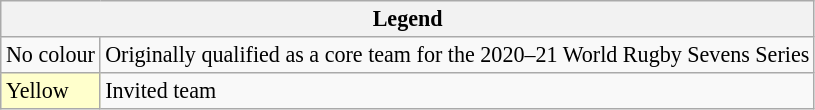<table class="wikitable" style="font-size:92%;">
<tr>
<th colspan=2>Legend </th>
</tr>
<tr>
<td>No colour</td>
<td>Originally qualified as a core team for the 2020–21 World Rugby Sevens Series</td>
</tr>
<tr>
<td style="background:#ffc;">Yellow</td>
<td>Invited team</td>
</tr>
</table>
